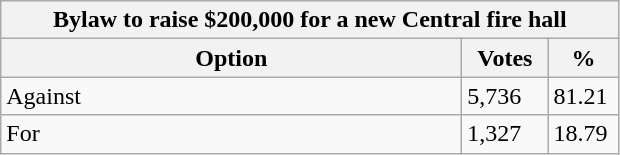<table class="wikitable">
<tr>
<th colspan="3">Bylaw to raise $200,000 for a new Central fire hall</th>
</tr>
<tr>
<th style="width: 300px">Option</th>
<th style="width: 50px">Votes</th>
<th style="width: 40px">%</th>
</tr>
<tr>
<td>Against</td>
<td>5,736</td>
<td>81.21</td>
</tr>
<tr>
<td>For</td>
<td>1,327</td>
<td>18.79</td>
</tr>
</table>
